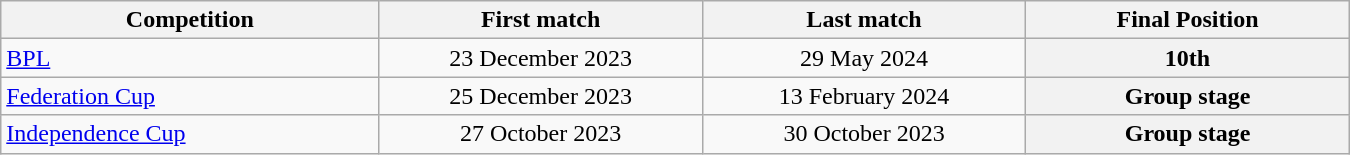<table class="wikitable" style="text-align:center; width:900px; font-size="80%";">
<tr>
<th style="text-align:center; width:200px;">Competition</th>
<th style="text-align:center; width:170px;">First match</th>
<th style="text-align:center; width:170px;">Last match</th>
<th style="text-align:center; width:170px;">Final Position</th>
</tr>
<tr>
<td style="text-align:left;"><a href='#'>BPL</a></td>
<td>23 December 2023</td>
<td>29 May 2024</td>
<th>10th</th>
</tr>
<tr>
<td style="text-align:left;"><a href='#'>Federation Cup</a></td>
<td>25 December 2023</td>
<td>13 February 2024</td>
<th>Group stage</th>
</tr>
<tr>
<td style="text-align:left;"><a href='#'>Independence Cup</a></td>
<td>27 October 2023</td>
<td>30 October 2023</td>
<th>Group stage</th>
</tr>
</table>
